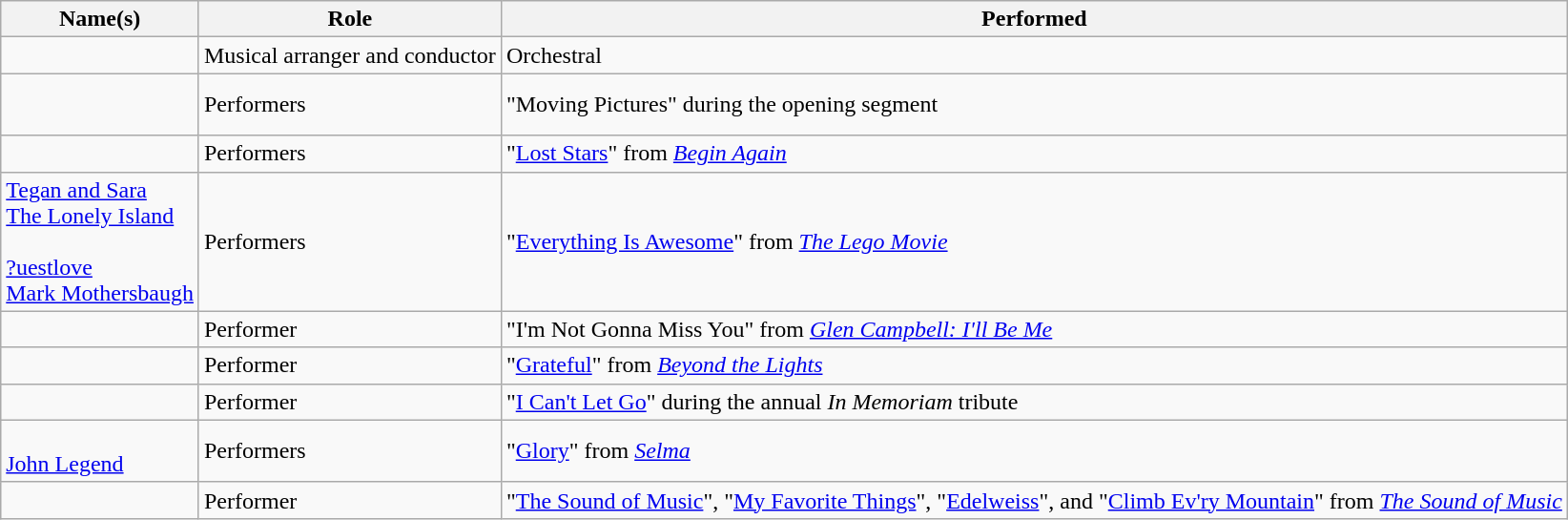<table class="wikitable sortable">
<tr>
<th>Name(s)</th>
<th>Role</th>
<th>Performed</th>
</tr>
<tr>
<td></td>
<td>Musical arranger and conductor</td>
<td>Orchestral</td>
</tr>
<tr>
<td><br><br></td>
<td>Performers</td>
<td>"Moving Pictures" during the opening segment</td>
</tr>
<tr>
<td></td>
<td>Performers</td>
<td>"<a href='#'>Lost Stars</a>" from <em><a href='#'>Begin Again</a></em></td>
</tr>
<tr>
<td><a href='#'>Tegan and Sara</a><br><a href='#'>The Lonely Island</a><br><br><a href='#'>?uestlove</a><br><a href='#'>Mark Mothersbaugh</a></td>
<td>Performers</td>
<td>"<a href='#'>Everything Is Awesome</a>" from <em><a href='#'>The Lego Movie</a></em></td>
</tr>
<tr>
<td></td>
<td>Performer</td>
<td>"I'm Not Gonna Miss You" from <em><a href='#'>Glen Campbell: I'll Be Me</a></em></td>
</tr>
<tr>
<td></td>
<td>Performer</td>
<td>"<a href='#'>Grateful</a>" from <em><a href='#'>Beyond the Lights</a></em></td>
</tr>
<tr>
<td></td>
<td>Performer</td>
<td>"<a href='#'>I Can't Let Go</a>" during the annual <em>In Memoriam</em> tribute</td>
</tr>
<tr>
<td><br><a href='#'>John Legend</a></td>
<td>Performers</td>
<td>"<a href='#'>Glory</a>" from <em><a href='#'>Selma</a></em></td>
</tr>
<tr>
<td></td>
<td>Performer</td>
<td>"<a href='#'>The Sound of Music</a>", "<a href='#'>My Favorite Things</a>", "<a href='#'>Edelweiss</a>", and "<a href='#'>Climb Ev'ry Mountain</a>" from <em><a href='#'>The Sound of Music</a></em></td>
</tr>
</table>
